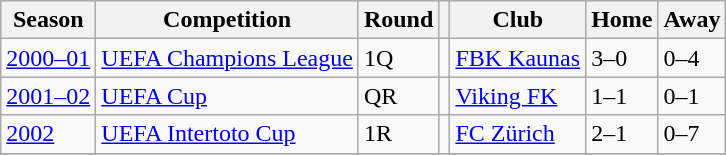<table class="wikitable">
<tr>
<th>Season</th>
<th>Competition</th>
<th>Round</th>
<th></th>
<th>Club</th>
<th>Home</th>
<th>Away</th>
</tr>
<tr>
<td><a href='#'>2000–01</a></td>
<td><a href='#'>UEFA Champions League</a></td>
<td>1Q</td>
<td></td>
<td><a href='#'>FBK Kaunas</a></td>
<td>3–0</td>
<td>0–4</td>
</tr>
<tr>
<td><a href='#'>2001–02</a></td>
<td><a href='#'>UEFA Cup</a></td>
<td>QR</td>
<td></td>
<td><a href='#'>Viking FK</a></td>
<td>1–1</td>
<td>0–1</td>
</tr>
<tr>
<td><a href='#'>2002</a></td>
<td><a href='#'>UEFA Intertoto Cup</a></td>
<td>1R</td>
<td></td>
<td><a href='#'>FC Zürich</a></td>
<td>2–1</td>
<td>0–7</td>
</tr>
<tr>
</tr>
</table>
